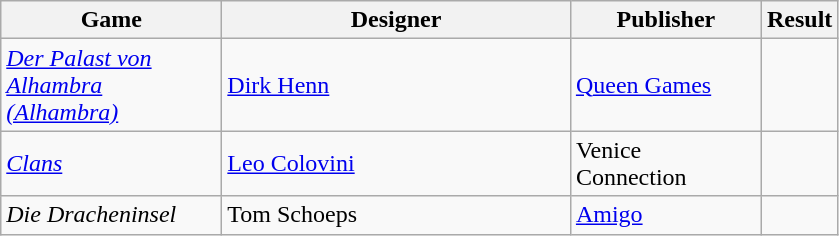<table class="wikitable">
<tr>
<th style="width:140px;">Game</th>
<th style="width:225px;">Designer</th>
<th style="width:120px;">Publisher</th>
<th>Result</th>
</tr>
<tr>
<td><a href='#'><em>Der Palast von Alhambra (Alhambra)</em></a></td>
<td><a href='#'>Dirk Henn</a></td>
<td><a href='#'>Queen Games</a></td>
<td></td>
</tr>
<tr>
<td><a href='#'><em>Clans</em></a></td>
<td><a href='#'>Leo Colovini</a></td>
<td>Venice Connection</td>
<td></td>
</tr>
<tr>
<td><em>Die Dracheninsel</em></td>
<td>Tom Schoeps</td>
<td><a href='#'>Amigo</a></td>
<td></td>
</tr>
</table>
